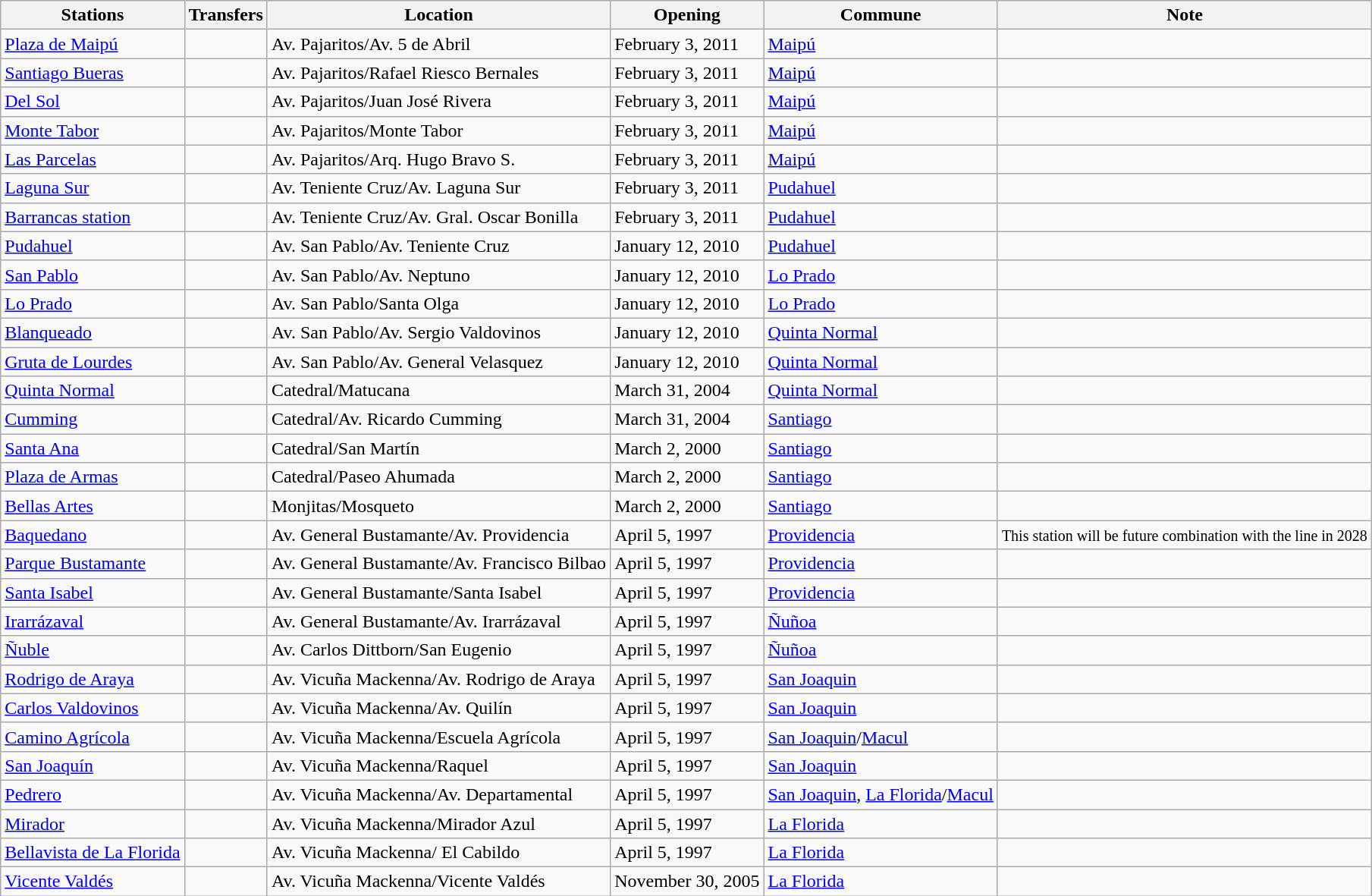<table class=wikitable>
<tr>
<th>Stations</th>
<th>Transfers</th>
<th>Location</th>
<th>Opening</th>
<th>Commune</th>
<th>Note</th>
</tr>
<tr>
<td><a href='#'>Plaza de Maipú</a></td>
<td></td>
<td>Av. Pajaritos/Av. 5 de Abril</td>
<td>February 3, 2011</td>
<td><a href='#'>Maipú</a></td>
<td></td>
</tr>
<tr>
<td><a href='#'>Santiago Bueras</a></td>
<td></td>
<td>Av. Pajaritos/Rafael Riesco Bernales</td>
<td>February 3, 2011</td>
<td><a href='#'>Maipú</a></td>
<td></td>
</tr>
<tr>
<td><a href='#'>Del Sol</a></td>
<td align=center></td>
<td>Av. Pajaritos/Juan José Rivera</td>
<td>February 3, 2011</td>
<td><a href='#'>Maipú</a></td>
<td></td>
</tr>
<tr>
<td><a href='#'>Monte Tabor</a></td>
<td></td>
<td>Av. Pajaritos/Monte Tabor</td>
<td>February 3, 2011</td>
<td><a href='#'>Maipú</a></td>
<td></td>
</tr>
<tr>
<td><a href='#'>Las Parcelas</a></td>
<td></td>
<td>Av. Pajaritos/Arq. Hugo Bravo S.</td>
<td>February 3, 2011</td>
<td><a href='#'>Maipú</a></td>
<td></td>
</tr>
<tr>
<td><a href='#'>Laguna Sur</a></td>
<td></td>
<td>Av. Teniente Cruz/Av. Laguna Sur</td>
<td>February 3, 2011</td>
<td><a href='#'>Pudahuel</a></td>
<td></td>
</tr>
<tr>
<td><a href='#'>Barrancas station</a></td>
<td></td>
<td>Av. Teniente Cruz/Av. Gral. Oscar Bonilla</td>
<td>February 3, 2011</td>
<td><a href='#'>Pudahuel</a></td>
<td></td>
</tr>
<tr>
<td><a href='#'>Pudahuel</a></td>
<td></td>
<td>Av. San Pablo/Av. Teniente Cruz</td>
<td>January 12, 2010</td>
<td><a href='#'>Pudahuel</a></td>
<td></td>
</tr>
<tr>
<td><a href='#'>San Pablo</a></td>
<td align=center></td>
<td>Av. San Pablo/Av. Neptuno</td>
<td>January 12, 2010</td>
<td><a href='#'>Lo Prado</a></td>
<td></td>
</tr>
<tr>
<td><a href='#'>Lo Prado</a></td>
<td></td>
<td>Av. San Pablo/Santa Olga</td>
<td>January 12, 2010</td>
<td><a href='#'>Lo Prado</a></td>
<td></td>
</tr>
<tr>
<td><a href='#'>Blanqueado</a></td>
<td></td>
<td>Av. San Pablo/Av. Sergio Valdovinos</td>
<td>January 12, 2010</td>
<td><a href='#'>Quinta Normal</a></td>
<td></td>
</tr>
<tr>
<td><a href='#'>Gruta de Lourdes</a></td>
<td></td>
<td>Av. San Pablo/Av. General Velasquez</td>
<td>January 12, 2010</td>
<td><a href='#'>Quinta Normal</a></td>
<td></td>
</tr>
<tr>
<td><a href='#'>Quinta Normal</a></td>
<td></td>
<td>Catedral/Matucana</td>
<td>March 31, 2004</td>
<td><a href='#'>Quinta Normal</a></td>
<td></td>
</tr>
<tr>
<td><a href='#'>Cumming</a></td>
<td></td>
<td>Catedral/Av. Ricardo Cumming</td>
<td>March 31, 2004</td>
<td><a href='#'>Santiago</a></td>
<td></td>
</tr>
<tr>
<td><a href='#'>Santa Ana</a></td>
<td align=center></td>
<td>Catedral/San Martín</td>
<td>March 2, 2000</td>
<td><a href='#'>Santiago</a></td>
<td></td>
</tr>
<tr>
<td><a href='#'>Plaza de Armas</a></td>
<td align=center></td>
<td>Catedral/Paseo Ahumada</td>
<td>March 2, 2000</td>
<td><a href='#'>Santiago</a></td>
<td></td>
</tr>
<tr>
<td><a href='#'>Bellas Artes</a></td>
<td></td>
<td>Monjitas/Mosqueto</td>
<td>March 2, 2000</td>
<td><a href='#'>Santiago</a></td>
<td></td>
</tr>
<tr>
<td><a href='#'>Baquedano</a></td>
<td align=center></td>
<td>Av. General Bustamante/Av. Providencia</td>
<td>April 5, 1997</td>
<td><a href='#'>Providencia</a></td>
<td align=center><small>This station will be future combination with the line  in 2028</small></td>
</tr>
<tr>
<td><a href='#'>Parque Bustamante</a></td>
<td></td>
<td>Av. General Bustamante/Av. Francisco Bilbao</td>
<td>April 5, 1997</td>
<td><a href='#'>Providencia</a></td>
<td></td>
</tr>
<tr>
<td><a href='#'>Santa Isabel</a></td>
<td></td>
<td>Av. General Bustamante/Santa Isabel</td>
<td>April 5, 1997</td>
<td><a href='#'>Providencia</a></td>
<td></td>
</tr>
<tr>
<td><a href='#'>Irarrázaval</a></td>
<td align=center></td>
<td>Av. General Bustamante/Av. Irarrázaval</td>
<td>April 5, 1997</td>
<td><a href='#'>Ñuñoa</a></td>
<td></td>
</tr>
<tr>
<td><a href='#'>Ñuble</a></td>
<td align=center></td>
<td>Av. Carlos Dittborn/San Eugenio</td>
<td>April 5, 1997</td>
<td><a href='#'>Ñuñoa</a></td>
<td></td>
</tr>
<tr>
<td><a href='#'>Rodrigo de Araya</a></td>
<td></td>
<td>Av. Vicuña Mackenna/Av. Rodrigo de Araya</td>
<td>April 5, 1997</td>
<td><a href='#'>San Joaquin</a></td>
<td></td>
</tr>
<tr>
<td><a href='#'>Carlos Valdovinos</a></td>
<td></td>
<td>Av. Vicuña Mackenna/Av. Quilín</td>
<td>April 5, 1997</td>
<td><a href='#'>San Joaquin</a></td>
<td></td>
</tr>
<tr>
<td><a href='#'>Camino Agrícola</a></td>
<td></td>
<td>Av. Vicuña Mackenna/Escuela Agrícola</td>
<td>April 5, 1997</td>
<td><a href='#'>San Joaquin</a>/<a href='#'>Macul</a></td>
<td></td>
</tr>
<tr>
<td><a href='#'>San Joaquín</a></td>
<td></td>
<td>Av. Vicuña Mackenna/Raquel</td>
<td>April 5, 1997</td>
<td><a href='#'>San Joaquin</a></td>
<td></td>
</tr>
<tr>
<td><a href='#'>Pedrero</a></td>
<td></td>
<td>Av. Vicuña Mackenna/Av. Departamental</td>
<td>April 5, 1997</td>
<td><a href='#'>San Joaquin</a>, <a href='#'>La Florida</a>/<a href='#'>Macul</a></td>
<td></td>
</tr>
<tr>
<td><a href='#'>Mirador</a></td>
<td></td>
<td>Av. Vicuña Mackenna/Mirador Azul</td>
<td>April 5, 1997</td>
<td><a href='#'>La Florida</a></td>
<td></td>
</tr>
<tr>
<td><a href='#'>Bellavista de La Florida</a></td>
<td align=center></td>
<td>Av. Vicuña Mackenna/ El Cabildo</td>
<td>April 5, 1997</td>
<td><a href='#'>La Florida</a></td>
<td></td>
</tr>
<tr>
<td><a href='#'>Vicente Valdés</a></td>
<td align=center></td>
<td>Av. Vicuña Mackenna/Vicente Valdés</td>
<td>November 30, 2005</td>
<td><a href='#'>La Florida</a></td>
<td></td>
</tr>
</table>
